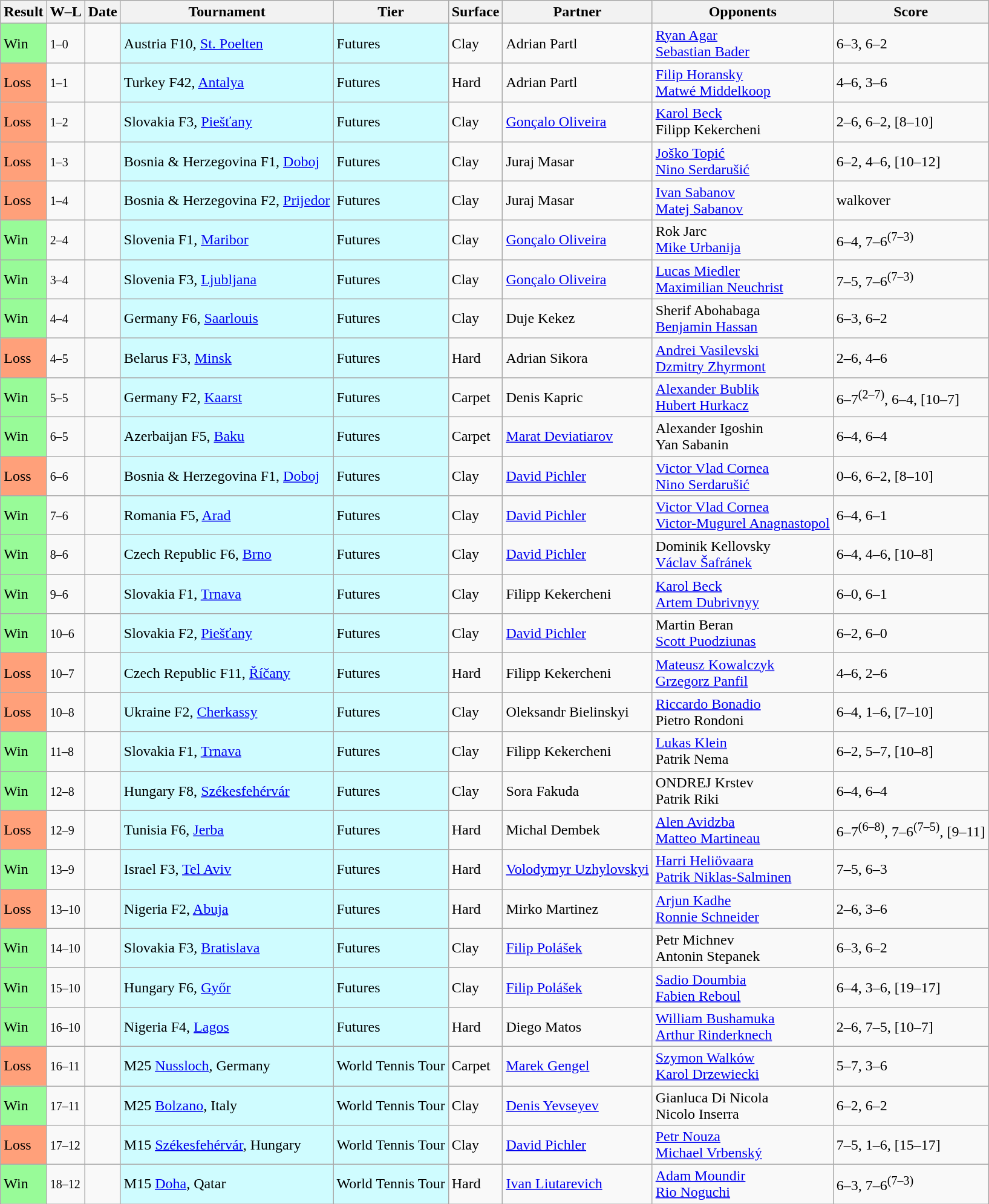<table class="sortable wikitable">
<tr>
<th>Result</th>
<th class="unsortable">W–L</th>
<th>Date</th>
<th>Tournament</th>
<th>Tier</th>
<th>Surface</th>
<th>Partner</th>
<th>Opponents</th>
<th class="unsortable">Score</th>
</tr>
<tr>
<td bgcolor=98FB98>Win</td>
<td><small>1–0</small></td>
<td></td>
<td style="background:#cffcff;">Austria F10, <a href='#'>St. Poelten</a></td>
<td style="background:#cffcff;">Futures</td>
<td>Clay</td>
<td> Adrian Partl</td>
<td> <a href='#'>Ryan Agar</a> <br>  <a href='#'>Sebastian Bader</a></td>
<td>6–3, 6–2</td>
</tr>
<tr>
<td bgcolor=FFA07A>Loss</td>
<td><small>1–1</small></td>
<td></td>
<td style="background:#cffcff;">Turkey F42, <a href='#'>Antalya</a></td>
<td style="background:#cffcff;">Futures</td>
<td>Hard</td>
<td> Adrian Partl</td>
<td> <a href='#'>Filip Horansky</a> <br>  <a href='#'>Matwé Middelkoop</a></td>
<td>4–6, 3–6</td>
</tr>
<tr>
<td bgcolor=FFA07A>Loss</td>
<td><small>1–2</small></td>
<td></td>
<td style="background:#cffcff;">Slovakia F3, <a href='#'>Piešťany</a></td>
<td style="background:#cffcff;">Futures</td>
<td>Clay</td>
<td> <a href='#'>Gonçalo Oliveira</a></td>
<td> <a href='#'>Karol Beck</a> <br>  Filipp Kekercheni</td>
<td>2–6, 6–2, [8–10]</td>
</tr>
<tr>
<td bgcolor=FFA07A>Loss</td>
<td><small>1–3</small></td>
<td></td>
<td style="background:#cffcff;">Bosnia & Herzegovina F1, <a href='#'>Doboj</a></td>
<td style="background:#cffcff;">Futures</td>
<td>Clay</td>
<td> Juraj Masar</td>
<td> <a href='#'>Joško Topić</a> <br>  <a href='#'>Nino Serdarušić</a></td>
<td>6–2, 4–6, [10–12]</td>
</tr>
<tr>
<td bgcolor=FFA07A>Loss</td>
<td><small>1–4</small></td>
<td></td>
<td style="background:#cffcff;">Bosnia & Herzegovina F2, <a href='#'>Prijedor</a></td>
<td style="background:#cffcff;">Futures</td>
<td>Clay</td>
<td> Juraj Masar</td>
<td> <a href='#'>Ivan Sabanov</a> <br>  <a href='#'>Matej Sabanov</a></td>
<td>walkover</td>
</tr>
<tr>
<td bgcolor=98FB98>Win</td>
<td><small>2–4</small></td>
<td></td>
<td style="background:#cffcff;">Slovenia F1, <a href='#'>Maribor</a></td>
<td style="background:#cffcff;">Futures</td>
<td>Clay</td>
<td> <a href='#'>Gonçalo Oliveira</a></td>
<td> Rok Jarc <br>  <a href='#'>Mike Urbanija</a></td>
<td>6–4, 7–6<sup>(7–3)</sup></td>
</tr>
<tr>
<td bgcolor=98FB98>Win</td>
<td><small>3–4</small></td>
<td></td>
<td style="background:#cffcff;">Slovenia F3, <a href='#'>Ljubljana</a></td>
<td style="background:#cffcff;">Futures</td>
<td>Clay</td>
<td> <a href='#'>Gonçalo Oliveira</a></td>
<td> <a href='#'>Lucas Miedler</a> <br>  <a href='#'>Maximilian Neuchrist</a></td>
<td>7–5, 7–6<sup>(7–3)</sup></td>
</tr>
<tr>
<td bgcolor=98FB98>Win</td>
<td><small>4–4</small></td>
<td></td>
<td style="background:#cffcff;">Germany F6, <a href='#'>Saarlouis</a></td>
<td style="background:#cffcff;">Futures</td>
<td>Clay</td>
<td> Duje Kekez</td>
<td> Sherif Abohabaga <br>  <a href='#'>Benjamin Hassan</a></td>
<td>6–3, 6–2</td>
</tr>
<tr>
<td bgcolor=FFA07A>Loss</td>
<td><small>4–5</small></td>
<td></td>
<td style="background:#cffcff;">Belarus F3, <a href='#'>Minsk</a></td>
<td style="background:#cffcff;">Futures</td>
<td>Hard</td>
<td> Adrian Sikora</td>
<td> <a href='#'>Andrei Vasilevski</a> <br>  <a href='#'>Dzmitry Zhyrmont</a></td>
<td>2–6, 4–6</td>
</tr>
<tr>
<td bgcolor=98FB98>Win</td>
<td><small>5–5</small></td>
<td></td>
<td style="background:#cffcff;">Germany F2, <a href='#'>Kaarst</a></td>
<td style="background:#cffcff;">Futures</td>
<td>Carpet</td>
<td> Denis Kapric</td>
<td> <a href='#'>Alexander Bublik</a> <br>  <a href='#'>Hubert Hurkacz</a></td>
<td>6–7<sup>(2–7)</sup>, 6–4, [10–7]</td>
</tr>
<tr>
<td bgcolor=98FB98>Win</td>
<td><small>6–5</small></td>
<td></td>
<td style="background:#cffcff;">Azerbaijan F5, <a href='#'>Baku</a></td>
<td style="background:#cffcff;">Futures</td>
<td>Carpet</td>
<td> <a href='#'>Marat Deviatiarov</a></td>
<td> Alexander Igoshin <br>  Yan Sabanin</td>
<td>6–4, 6–4</td>
</tr>
<tr>
<td bgcolor=FFA07A>Loss</td>
<td><small>6–6</small></td>
<td></td>
<td style="background:#cffcff;">Bosnia & Herzegovina F1, <a href='#'>Doboj</a></td>
<td style="background:#cffcff;">Futures</td>
<td>Clay</td>
<td> <a href='#'>David Pichler</a></td>
<td> <a href='#'>Victor Vlad Cornea</a> <br>  <a href='#'>Nino Serdarušić</a></td>
<td>0–6, 6–2, [8–10]</td>
</tr>
<tr>
<td bgcolor=98FB98>Win</td>
<td><small>7–6</small></td>
<td></td>
<td style="background:#cffcff;">Romania F5, <a href='#'>Arad</a></td>
<td style="background:#cffcff;">Futures</td>
<td>Clay</td>
<td> <a href='#'>David Pichler</a></td>
<td> <a href='#'>Victor Vlad Cornea</a> <br>  <a href='#'>Victor-Mugurel Anagnastopol</a></td>
<td>6–4, 6–1</td>
</tr>
<tr>
<td bgcolor=98FB98>Win</td>
<td><small>8–6</small></td>
<td></td>
<td style="background:#cffcff;">Czech Republic F6, <a href='#'>Brno</a></td>
<td style="background:#cffcff;">Futures</td>
<td>Clay</td>
<td> <a href='#'>David Pichler</a></td>
<td> Dominik Kellovsky <br>  <a href='#'>Václav Šafránek</a></td>
<td>6–4, 4–6, [10–8]</td>
</tr>
<tr>
<td bgcolor=98FB98>Win</td>
<td><small>9–6</small></td>
<td></td>
<td style="background:#cffcff;">Slovakia F1, <a href='#'>Trnava</a></td>
<td style="background:#cffcff;">Futures</td>
<td>Clay</td>
<td> Filipp Kekercheni</td>
<td> <a href='#'>Karol Beck</a> <br>  <a href='#'>Artem Dubrivnyy</a></td>
<td>6–0, 6–1</td>
</tr>
<tr>
<td bgcolor=98FB98>Win</td>
<td><small>10–6</small></td>
<td></td>
<td style="background:#cffcff;">Slovakia F2, <a href='#'>Piešťany</a></td>
<td style="background:#cffcff;">Futures</td>
<td>Clay</td>
<td> <a href='#'>David Pichler</a></td>
<td> Martin Beran <br>  <a href='#'>Scott Puodziunas</a></td>
<td>6–2, 6–0</td>
</tr>
<tr>
<td bgcolor=FFA07A>Loss</td>
<td><small>10–7</small></td>
<td></td>
<td style="background:#cffcff;">Czech Republic F11, <a href='#'>Říčany</a></td>
<td style="background:#cffcff;">Futures</td>
<td>Hard</td>
<td> Filipp Kekercheni</td>
<td> <a href='#'>Mateusz Kowalczyk</a> <br>  <a href='#'>Grzegorz Panfil</a></td>
<td>4–6, 2–6</td>
</tr>
<tr>
<td bgcolor=FFA07A>Loss</td>
<td><small>10–8</small></td>
<td></td>
<td style="background:#cffcff;">Ukraine F2, <a href='#'>Cherkassy</a></td>
<td style="background:#cffcff;">Futures</td>
<td>Clay</td>
<td> Oleksandr Bielinskyi</td>
<td> <a href='#'>Riccardo Bonadio</a> <br>  Pietro Rondoni</td>
<td>6–4, 1–6, [7–10]</td>
</tr>
<tr>
<td bgcolor=98FB98>Win</td>
<td><small>11–8</small></td>
<td></td>
<td style="background:#cffcff;">Slovakia F1, <a href='#'>Trnava</a></td>
<td style="background:#cffcff;">Futures</td>
<td>Clay</td>
<td> Filipp Kekercheni</td>
<td> <a href='#'>Lukas Klein</a> <br>  Patrik Nema</td>
<td>6–2, 5–7, [10–8]</td>
</tr>
<tr>
<td bgcolor=98FB98>Win</td>
<td><small>12–8</small></td>
<td></td>
<td style="background:#cffcff;">Hungary F8, <a href='#'>Székesfehérvár</a></td>
<td style="background:#cffcff;">Futures</td>
<td>Clay</td>
<td> Sora Fakuda</td>
<td> ONDREJ Krstev <br>  Patrik Riki</td>
<td>6–4, 6–4</td>
</tr>
<tr>
<td bgcolor=FFA07A>Loss</td>
<td><small>12–9</small></td>
<td></td>
<td style="background:#cffcff;">Tunisia F6, <a href='#'>Jerba</a></td>
<td style="background:#cffcff;">Futures</td>
<td>Hard</td>
<td> Michal Dembek</td>
<td> <a href='#'>Alen Avidzba</a> <br>  <a href='#'>Matteo Martineau</a></td>
<td>6–7<sup>(6–8)</sup>, 7–6<sup>(7–5)</sup>, [9–11]</td>
</tr>
<tr>
<td bgcolor=98FB98>Win</td>
<td><small>13–9</small></td>
<td></td>
<td style="background:#cffcff;">Israel F3, <a href='#'>Tel Aviv</a></td>
<td style="background:#cffcff;">Futures</td>
<td>Hard</td>
<td> <a href='#'>Volodymyr Uzhylovskyi</a></td>
<td> <a href='#'>Harri Heliövaara</a> <br>  <a href='#'>Patrik Niklas-Salminen</a></td>
<td>7–5, 6–3</td>
</tr>
<tr>
<td bgcolor=FFA07A>Loss</td>
<td><small>13–10</small></td>
<td></td>
<td style="background:#cffcff;">Nigeria F2, <a href='#'>Abuja</a></td>
<td style="background:#cffcff;">Futures</td>
<td>Hard</td>
<td> Mirko Martinez</td>
<td> <a href='#'>Arjun Kadhe</a> <br>  <a href='#'>Ronnie Schneider</a></td>
<td>2–6, 3–6</td>
</tr>
<tr>
<td bgcolor=98FB98>Win</td>
<td><small>14–10</small></td>
<td></td>
<td style="background:#cffcff;">Slovakia F3, <a href='#'>Bratislava</a></td>
<td style="background:#cffcff;">Futures</td>
<td>Clay</td>
<td> <a href='#'>Filip Polášek</a></td>
<td> Petr Michnev <br>  Antonin Stepanek</td>
<td>6–3, 6–2</td>
</tr>
<tr>
<td bgcolor=98FB98>Win</td>
<td><small>15–10</small></td>
<td></td>
<td style="background:#cffcff;">Hungary F6, <a href='#'>Győr</a></td>
<td style="background:#cffcff;">Futures</td>
<td>Clay</td>
<td> <a href='#'>Filip Polášek</a></td>
<td> <a href='#'>Sadio Doumbia</a> <br>  <a href='#'>Fabien Reboul</a></td>
<td>6–4, 3–6, [19–17]</td>
</tr>
<tr>
<td bgcolor=98FB98>Win</td>
<td><small>16–10</small></td>
<td></td>
<td style="background:#cffcff;">Nigeria F4, <a href='#'>Lagos</a></td>
<td style="background:#cffcff;">Futures</td>
<td>Hard</td>
<td> Diego Matos</td>
<td> <a href='#'>William Bushamuka</a> <br>  <a href='#'>Arthur Rinderknech</a></td>
<td>2–6, 7–5, [10–7]</td>
</tr>
<tr>
<td bgcolor=FFA07A>Loss</td>
<td><small>16–11</small></td>
<td></td>
<td style="background:#cffcff;">M25 <a href='#'>Nussloch</a>, Germany</td>
<td style="background:#cffcff;">World Tennis Tour</td>
<td>Carpet</td>
<td> <a href='#'>Marek Gengel</a></td>
<td> <a href='#'>Szymon Walków</a> <br>  <a href='#'>Karol Drzewiecki</a></td>
<td>5–7, 3–6</td>
</tr>
<tr>
<td bgcolor=98FB98>Win</td>
<td><small>17–11</small></td>
<td></td>
<td style="background:#cffcff;">M25 <a href='#'>Bolzano</a>, Italy</td>
<td style="background:#cffcff;">World Tennis Tour</td>
<td>Clay</td>
<td> <a href='#'>Denis Yevseyev</a></td>
<td> Gianluca Di Nicola <br>  Nicolo Inserra</td>
<td>6–2, 6–2</td>
</tr>
<tr>
<td bgcolor=FFA07A>Loss</td>
<td><small>17–12</small></td>
<td></td>
<td style="background:#cffcff;">M15 <a href='#'>Székesfehérvár</a>, Hungary</td>
<td style="background:#cffcff;">World Tennis Tour</td>
<td>Clay</td>
<td> <a href='#'>David Pichler</a></td>
<td> <a href='#'>Petr Nouza</a> <br>  <a href='#'>Michael Vrbenský</a></td>
<td>7–5, 1–6, [15–17]</td>
</tr>
<tr>
<td bgcolor=98FB98>Win</td>
<td><small>18–12</small></td>
<td></td>
<td style="background:#cffcff;">M15 <a href='#'>Doha</a>, Qatar</td>
<td style="background:#cffcff;">World Tennis Tour</td>
<td>Hard</td>
<td> <a href='#'>Ivan Liutarevich</a></td>
<td> <a href='#'>Adam Moundir</a> <br>  <a href='#'>Rio Noguchi</a></td>
<td>6–3, 7–6<sup>(7–3)</sup></td>
</tr>
</table>
